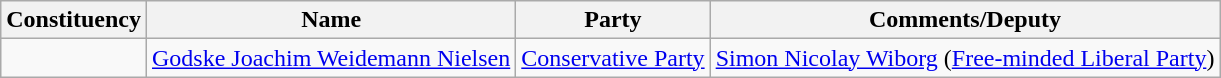<table class="wikitable">
<tr>
<th>Constituency</th>
<th>Name</th>
<th>Party</th>
<th>Comments/Deputy</th>
</tr>
<tr>
<td></td>
<td><a href='#'>Godske Joachim Weidemann Nielsen</a></td>
<td><a href='#'>Conservative Party</a></td>
<td><a href='#'>Simon Nicolay Wiborg</a> (<a href='#'>Free-minded Liberal Party</a>)</td>
</tr>
</table>
